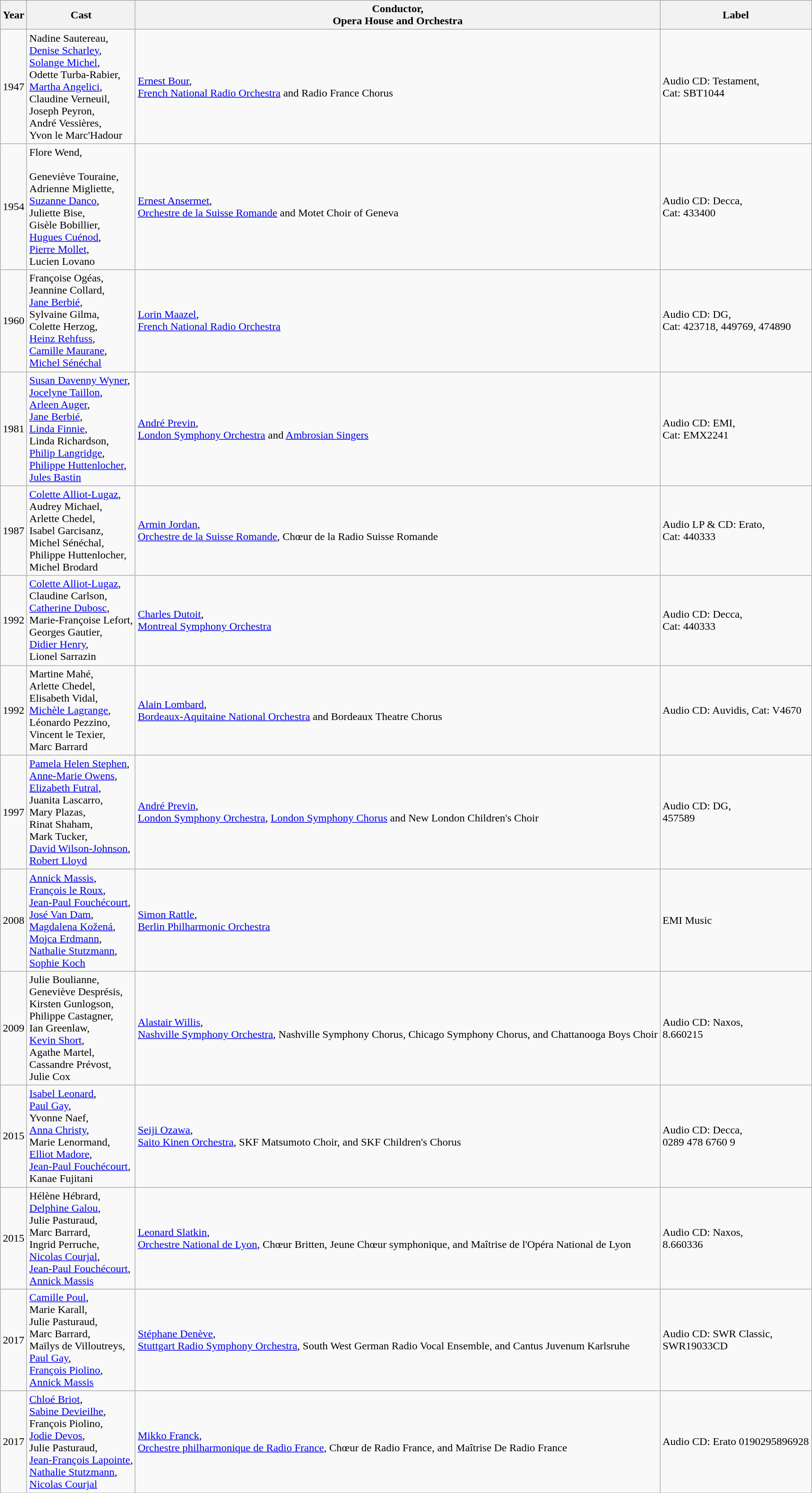<table class="wikitable">
<tr>
<th>Year</th>
<th>Cast</th>
<th>Conductor,<br>Opera House and Orchestra</th>
<th>Label</th>
</tr>
<tr>
<td>1947</td>
<td>Nadine Sautereau, <br> <a href='#'>Denise Scharley</a>,<br><a href='#'>Solange Michel</a>,<br> Odette Turba-Rabier,<br><a href='#'>Martha Angelici</a>,<br> Claudine Verneuil,<br>Joseph Peyron,<br> André Vessières,<br>Yvon le Marc'Hadour</td>
<td><a href='#'>Ernest Bour</a>,<br><a href='#'>French National Radio Orchestra</a> and Radio France Chorus</td>
<td>Audio CD: Testament,<br>Cat: SBT1044</td>
</tr>
<tr>
<td>1954</td>
<td>Flore Wend, <br><br>Geneviève Touraine, <br>Adrienne Migliette,<br><a href='#'>Suzanne Danco</a>,<br> Juliette Bise,<br>Gisèle Bobillier,<br> <a href='#'>Hugues Cuénod</a>,<br><a href='#'>Pierre Mollet</a>,<br>Lucien Lovano</td>
<td><a href='#'>Ernest Ansermet</a>,<br><a href='#'>Orchestre de la Suisse Romande</a> and Motet Choir of Geneva</td>
<td>Audio CD: Decca,<br>Cat: 433400</td>
</tr>
<tr>
<td>1960</td>
<td>Françoise Ogéas,<br> Jeannine Collard,<br><a href='#'>Jane Berbié</a>,<br> Sylvaine Gilma,<br>Colette Herzog,<br> <a href='#'>Heinz Rehfuss</a>,<br><a href='#'>Camille Maurane</a>,<br> <a href='#'>Michel Sénéchal</a></td>
<td><a href='#'>Lorin Maazel</a>,<br><a href='#'>French National Radio Orchestra</a></td>
<td>Audio CD: DG,<br>Cat:  423718, 449769, 474890</td>
</tr>
<tr>
<td>1981</td>
<td><a href='#'>Susan Davenny Wyner</a>,<br> <a href='#'>Jocelyne Taillon</a>,<br><a href='#'>Arleen Auger</a>,<br> <a href='#'>Jane Berbié</a>,<br><a href='#'>Linda Finnie</a>,<br> Linda Richardson,<br><a href='#'>Philip Langridge</a>,<br> <a href='#'>Philippe Huttenlocher</a>,<br><a href='#'>Jules Bastin</a></td>
<td><a href='#'>André Previn</a>,<br><a href='#'>London Symphony Orchestra</a> and <a href='#'>Ambrosian Singers</a></td>
<td>Audio CD: EMI,<br>Cat: EMX2241</td>
</tr>
<tr>
<td>1987</td>
<td><a href='#'>Colette Alliot-Lugaz</a>,<br> Audrey Michael,<br> Arlette Chedel,<br> Isabel Garcisanz,<br>Michel Sénéchal,<br> Philippe Huttenlocher,<br>Michel Brodard</td>
<td><a href='#'>Armin Jordan</a>,<br><a href='#'>Orchestre de la Suisse Romande</a>, Chœur de la Radio Suisse Romande</td>
<td>Audio LP & CD: Erato,<br>Cat: 440333</td>
</tr>
<tr>
<td>1992</td>
<td><a href='#'>Colette Alliot-Lugaz</a>,<br> Claudine Carlson,<br><a href='#'>Catherine Dubosc</a>,<br>Marie-Françoise Lefort,<br>Georges Gautier,<br> <a href='#'>Didier Henry</a>,<br>Lionel Sarrazin</td>
<td><a href='#'>Charles Dutoit</a>,<br><a href='#'>Montreal Symphony Orchestra</a></td>
<td>Audio CD: Decca,<br>Cat: 440333</td>
</tr>
<tr>
<td>1992</td>
<td>Martine Mahé,<br> Arlette Chedel,<br>Elisabeth Vidal,<br> <a href='#'>Michèle Lagrange</a>,<br> Léonardo Pezzino,<br> Vincent le Texier,<br> Marc Barrard</td>
<td><a href='#'>Alain Lombard</a>,<br><a href='#'>Bordeaux-Aquitaine National Orchestra</a> and Bordeaux Theatre Chorus</td>
<td>Audio CD: Auvidis, Cat: V4670</td>
</tr>
<tr>
<td>1997</td>
<td><a href='#'>Pamela Helen Stephen</a>, <br><a href='#'>Anne-Marie Owens</a>,<br><a href='#'>Elizabeth Futral</a>,<br> Juanita Lascarro,<br>Mary Plazas,<br> Rinat Shaham,<br>Mark Tucker,<br> <a href='#'>David Wilson-Johnson</a>,<br><a href='#'>Robert Lloyd</a></td>
<td><a href='#'>André Previn</a>,<br><a href='#'>London Symphony Orchestra</a>, <a href='#'>London Symphony Chorus</a> and New London Children's Choir</td>
<td>Audio CD: DG,<br>457589</td>
</tr>
<tr>
<td>2008</td>
<td><a href='#'>Annick Massis</a>, <br><a href='#'>François le Roux</a>, <br><a href='#'>Jean-Paul Fouchécourt</a>, <br><a href='#'>José Van Dam</a>, <br><a href='#'>Magdalena Kožená</a>, <br><a href='#'>Mojca Erdmann</a>, <br><a href='#'>Nathalie Stutzmann</a>, <br><a href='#'>Sophie Koch</a></td>
<td><a href='#'>Simon Rattle</a>,<br><a href='#'>Berlin Philharmonic Orchestra</a></td>
<td>EMI Music</td>
</tr>
<tr>
<td>2009</td>
<td>Julie Boulianne,<br> Geneviève Desprésis,<br> Kirsten Gunlogson,<br> Philippe Castagner, <br> Ian Greenlaw, <br> <a href='#'>Kevin Short</a>, <br> Agathe Martel, <br> Cassandre Prévost, <br> Julie Cox</td>
<td><a href='#'>Alastair Willis</a>,<br><a href='#'>Nashville Symphony Orchestra</a>, Nashville Symphony Chorus, Chicago Symphony Chorus, and Chattanooga Boys Choir</td>
<td>Audio CD: Naxos, <br> 8.660215</td>
</tr>
<tr>
<td>2015</td>
<td><a href='#'>Isabel Leonard</a>,<br> <a href='#'>Paul Gay</a>,<br> Yvonne Naef,<br><a href='#'>Anna Christy</a>, <br>Marie Lenormand, <br><a href='#'>Elliot Madore</a>, <br><a href='#'>Jean-Paul Fouchécourt</a>, <br>Kanae Fujitani</td>
<td><a href='#'>Seiji Ozawa</a>,<br><a href='#'>Saito Kinen Orchestra</a>, SKF Matsumoto Choir, and SKF Children's Chorus</td>
<td>Audio CD: Decca, <br> 0289 478 6760 9</td>
</tr>
<tr>
<td>2015</td>
<td>Hélène Hébrard,<br> <a href='#'>Delphine Galou</a>,<br> Julie Pasturaud,<br> Marc Barrard, <br> Ingrid Perruche, <br><a href='#'>Nicolas Courjal</a>, <br><a href='#'>Jean-Paul Fouchécourt</a>, <br> <a href='#'>Annick Massis</a></td>
<td><a href='#'>Leonard Slatkin</a>,<br><a href='#'>Orchestre National de Lyon</a>, Chœur Britten, Jeune Chœur symphonique, and Maîtrise de l'Opéra National de Lyon</td>
<td>Audio CD: Naxos, <br> 8.660336</td>
</tr>
<tr>
<td>2017</td>
<td><a href='#'>Camille Poul</a>,<br> Marie Karall,<br> Julie Pasturaud,<br> Marc Barrard, <br> Maïlys de Villoutreys, <br> <a href='#'>Paul Gay</a>, <br> <a href='#'>François Piolino</a>, <br> <a href='#'>Annick Massis</a></td>
<td><a href='#'>Stéphane Denève</a>,<br><a href='#'>Stuttgart Radio Symphony Orchestra</a>, South West German Radio Vocal Ensemble, and Cantus Juvenum Karlsruhe</td>
<td>Audio CD: SWR Classic, <br> SWR19033CD</td>
</tr>
<tr>
<td>2017</td>
<td><a href='#'>Chloé Briot</a>, <br> <a href='#'>Sabine Devieilhe</a>, <br> François Piolino, <br> <a href='#'>Jodie Devos</a>, <br> Julie Pasturaud, <br> <a href='#'>Jean-François Lapointe</a>, <br><a href='#'>Nathalie Stutzmann</a>, <br> <a href='#'>Nicolas Courjal</a></td>
<td><a href='#'>Mikko Franck</a>,<br><a href='#'>Orchestre philharmonique de Radio France</a>, Chœur de Radio France, and Maîtrise De Radio France</td>
<td>Audio CD: Erato 0190295896928</td>
</tr>
<tr>
</tr>
</table>
